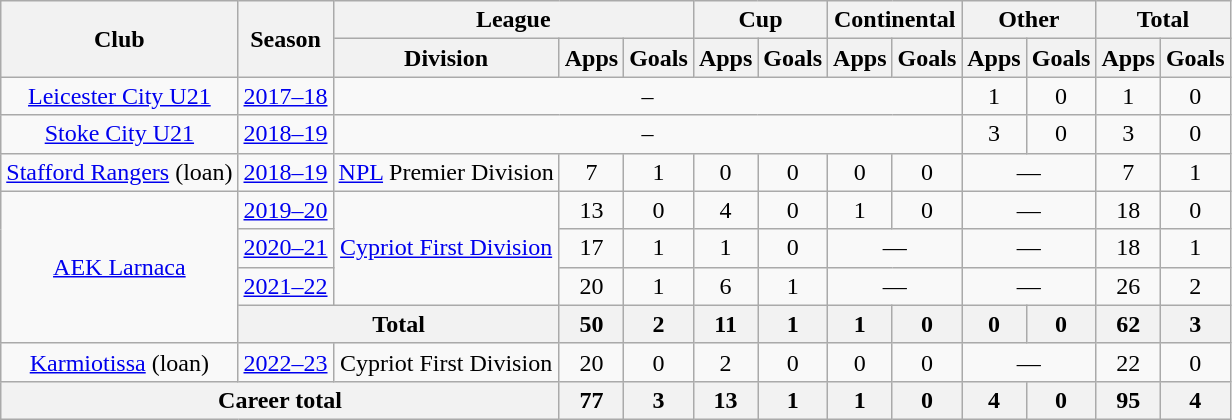<table class="wikitable" style="text-align:center">
<tr>
<th rowspan=2>Club</th>
<th rowspan=2>Season</th>
<th colspan=3>League</th>
<th colspan=2>Cup</th>
<th colspan=2>Continental</th>
<th colspan=2>Other</th>
<th colspan=2>Total</th>
</tr>
<tr>
<th>Division</th>
<th>Apps</th>
<th>Goals</th>
<th>Apps</th>
<th>Goals</th>
<th>Apps</th>
<th>Goals</th>
<th>Apps</th>
<th>Goals</th>
<th>Apps</th>
<th>Goals</th>
</tr>
<tr>
<td rowspan="1"><a href='#'>Leicester City U21</a></td>
<td><a href='#'>2017–18</a></td>
<td colspan="7">–</td>
<td>1</td>
<td>0</td>
<td>1</td>
<td>0</td>
</tr>
<tr>
<td rowspan="1"><a href='#'>Stoke City U21</a></td>
<td><a href='#'>2018–19</a></td>
<td colspan="7">–</td>
<td>3</td>
<td>0</td>
<td>3</td>
<td>0</td>
</tr>
<tr>
<td rowspan="1"><a href='#'>Stafford Rangers</a> (loan)</td>
<td><a href='#'>2018–19</a></td>
<td rowspan="1"><a href='#'>NPL</a> Premier Division</td>
<td>7</td>
<td>1</td>
<td>0</td>
<td>0</td>
<td>0</td>
<td>0</td>
<td colspan="2">—</td>
<td>7</td>
<td>1</td>
</tr>
<tr>
<td rowspan="4"><a href='#'>AEK Larnaca</a></td>
<td><a href='#'>2019–20</a></td>
<td rowspan="3"><a href='#'>Cypriot First Division</a></td>
<td>13</td>
<td>0</td>
<td>4</td>
<td>0</td>
<td>1</td>
<td>0</td>
<td colspan="2">—</td>
<td>18</td>
<td>0</td>
</tr>
<tr>
<td><a href='#'>2020–21</a></td>
<td>17</td>
<td>1</td>
<td>1</td>
<td>0</td>
<td colspan="2">—</td>
<td colspan="2">—</td>
<td>18</td>
<td>1</td>
</tr>
<tr>
<td><a href='#'>2021–22</a></td>
<td>20</td>
<td>1</td>
<td>6</td>
<td>1</td>
<td colspan="2">—</td>
<td colspan="2">—</td>
<td>26</td>
<td>2</td>
</tr>
<tr>
<th colspan="2">Total</th>
<th>50</th>
<th>2</th>
<th>11</th>
<th>1</th>
<th>1</th>
<th>0</th>
<th>0</th>
<th>0</th>
<th>62</th>
<th>3</th>
</tr>
<tr>
<td><a href='#'>Karmiotissa</a> (loan)</td>
<td><a href='#'>2022–23</a></td>
<td rowspan="1">Cypriot First Division</td>
<td>20</td>
<td>0</td>
<td>2</td>
<td>0</td>
<td>0</td>
<td>0</td>
<td colspan="2">—</td>
<td>22</td>
<td>0</td>
</tr>
<tr>
<th colspan="3">Career total</th>
<th>77</th>
<th>3</th>
<th>13</th>
<th>1</th>
<th>1</th>
<th>0</th>
<th>4</th>
<th>0</th>
<th>95</th>
<th>4</th>
</tr>
</table>
